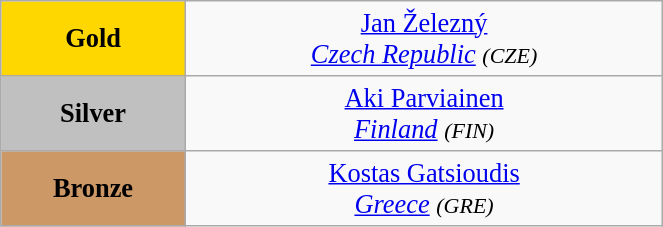<table class="wikitable" style=" text-align:center; font-size:110%;" width="35%">
<tr>
<td bgcolor="gold"><strong>Gold</strong></td>
<td> <a href='#'>Jan Železný</a><br><em><a href='#'>Czech Republic</a> <small>(CZE)</small></em></td>
</tr>
<tr>
<td bgcolor="silver"><strong>Silver</strong></td>
<td> <a href='#'>Aki Parviainen</a><br><em><a href='#'>Finland</a> <small>(FIN)</small></em></td>
</tr>
<tr>
<td bgcolor="CC9966"><strong>Bronze</strong></td>
<td> <a href='#'>Kostas Gatsioudis</a><br><em><a href='#'>Greece</a> <small>(GRE)</small></em></td>
</tr>
</table>
